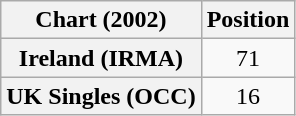<table class="wikitable plainrowheaders" style="text-align:center">
<tr>
<th>Chart (2002)</th>
<th>Position</th>
</tr>
<tr>
<th scope="row">Ireland (IRMA)</th>
<td align="center">71</td>
</tr>
<tr>
<th scope="row">UK Singles (OCC)</th>
<td align="center">16</td>
</tr>
</table>
